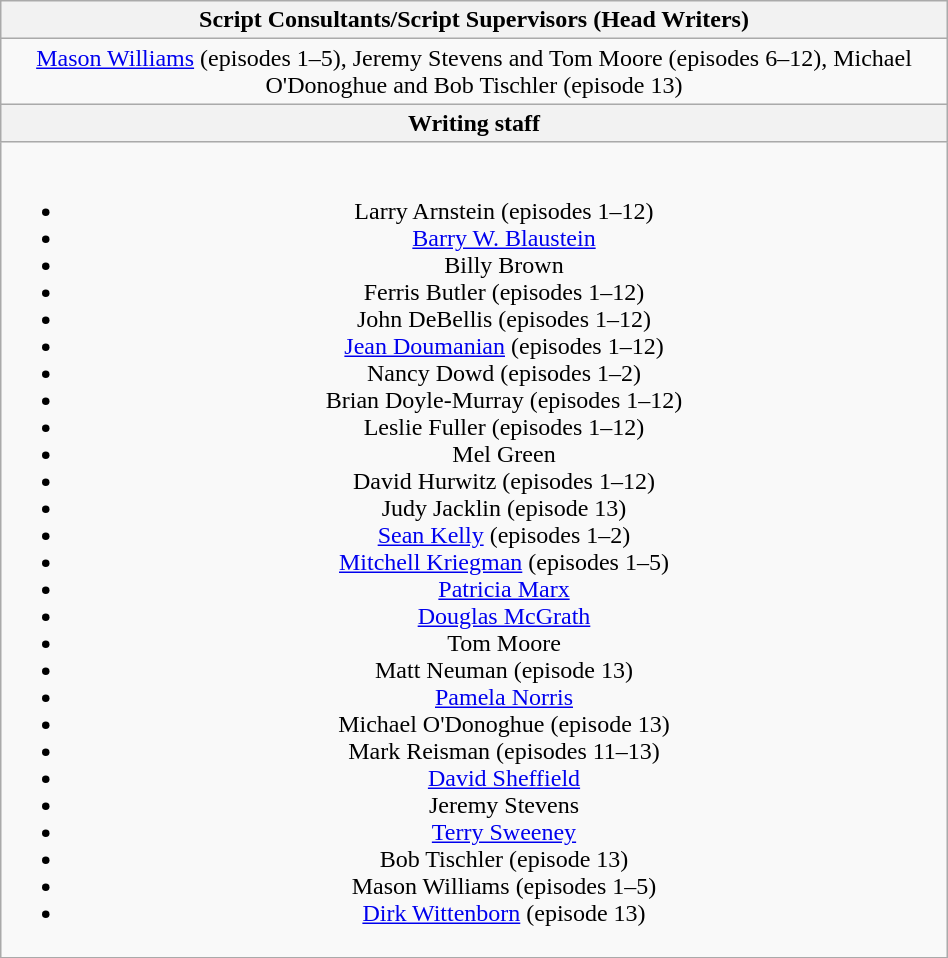<table class="wikitable plainrowheaders"  style="text-align:center; width:50%;">
<tr>
<th><strong>Script Consultants/Script Supervisors (Head Writers)</strong></th>
</tr>
<tr>
<td><a href='#'>Mason Williams</a> (episodes 1–5), Jeremy Stevens and Tom Moore (episodes 6–12), Michael O'Donoghue and Bob Tischler (episode 13)</td>
</tr>
<tr>
<th><strong>Writing staff</strong></th>
</tr>
<tr>
<td><br><ul><li>Larry Arnstein (episodes 1–12)</li><li><a href='#'>Barry W. Blaustein</a></li><li>Billy Brown</li><li>Ferris Butler (episodes 1–12)</li><li>John DeBellis (episodes 1–12)</li><li><a href='#'>Jean Doumanian</a> (episodes 1–12)</li><li>Nancy Dowd (episodes 1–2)</li><li>Brian Doyle-Murray (episodes 1–12)</li><li>Leslie Fuller (episodes 1–12)</li><li>Mel Green</li><li>David Hurwitz (episodes 1–12)</li><li>Judy Jacklin (episode 13)</li><li><a href='#'>Sean Kelly</a> (episodes 1–2)</li><li><a href='#'>Mitchell Kriegman</a> (episodes 1–5)</li><li><a href='#'>Patricia Marx</a></li><li><a href='#'>Douglas McGrath</a></li><li>Tom Moore</li><li>Matt Neuman (episode 13)</li><li><a href='#'>Pamela Norris</a></li><li>Michael O'Donoghue (episode 13)</li><li>Mark Reisman (episodes 11–13)</li><li><a href='#'>David Sheffield</a></li><li>Jeremy Stevens</li><li><a href='#'>Terry Sweeney</a></li><li>Bob Tischler (episode 13)</li><li>Mason Williams (episodes 1–5)</li><li><a href='#'>Dirk Wittenborn</a> (episode 13)</li></ul></td>
</tr>
</table>
